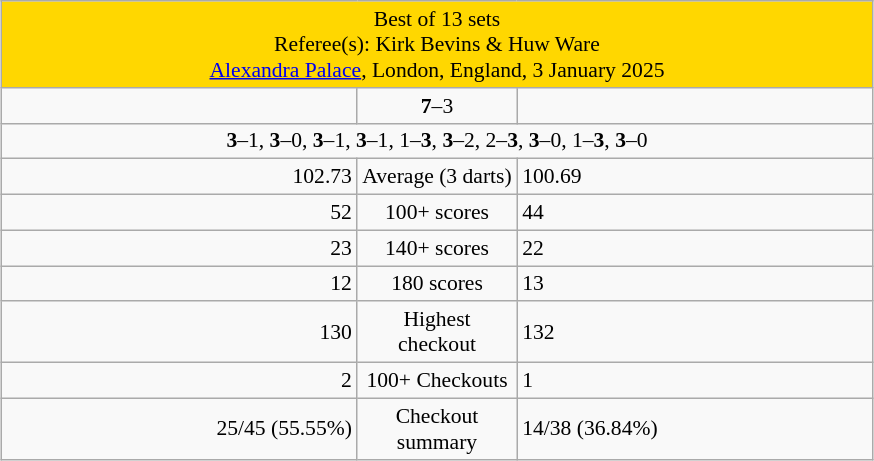<table class="wikitable" style="font-size: 90%; margin: 1em auto 1em auto;">
<tr>
<td colspan="3" align="center" bgcolor="#ffd700">Best of 13 sets<br> Referee(s): Kirk Bevins & Huw Ware <br><a href='#'>Alexandra Palace</a>, London, England, 3 January 2025</td>
</tr>
<tr>
<td width="230" align="right"><strong></strong></td>
<td width="100" align="center"><strong>7</strong>–3</td>
<td width="230"></td>
</tr>
<tr>
<td colspan="3" align="center" style="font-size: 100%"><strong>3</strong>–1, <strong>3</strong>–0, <strong>3</strong>–1, <strong>3</strong>–1, 1–<strong>3</strong>, <strong>3</strong>–2, 2–<strong>3</strong>, <strong>3</strong>–0, 1–<strong>3</strong>, <strong>3</strong>–0</td>
</tr>
<tr>
<td align="right">102.73</td>
<td align="center">Average (3 darts)</td>
<td>100.69</td>
</tr>
<tr>
<td align="right">52</td>
<td align="center">100+ scores</td>
<td>44</td>
</tr>
<tr>
<td align="right">23</td>
<td align="center">140+ scores</td>
<td>22</td>
</tr>
<tr>
<td align="right">12</td>
<td align="center">180 scores</td>
<td>13</td>
</tr>
<tr>
<td align="right">130</td>
<td align="center">Highest checkout</td>
<td>132</td>
</tr>
<tr>
<td align="right">2</td>
<td align="center">100+ Checkouts</td>
<td>1</td>
</tr>
<tr>
<td align="right">25/45 (55.55%)</td>
<td align="center">Checkout summary</td>
<td>14/38 (36.84%)</td>
</tr>
</table>
